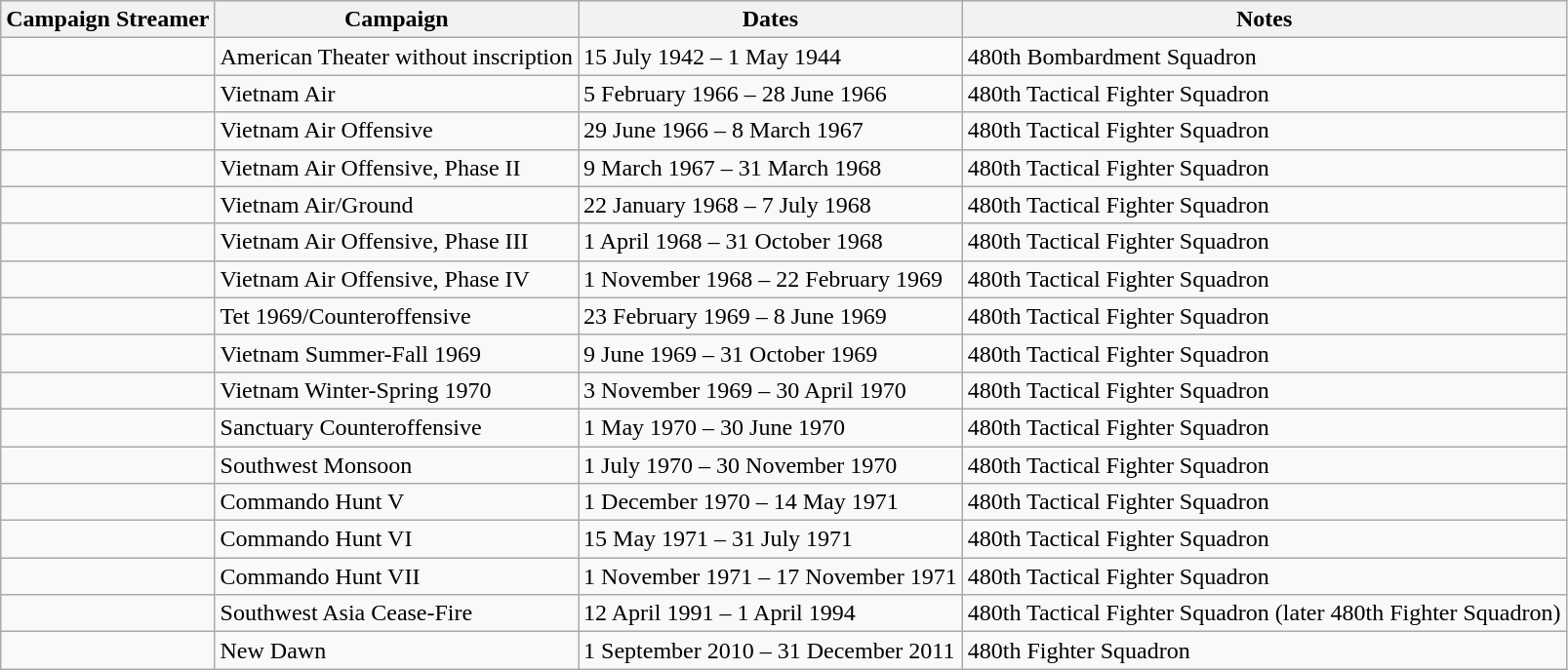<table class="wikitable">
<tr style="background:#efefef;">
<th>Campaign Streamer</th>
<th>Campaign</th>
<th>Dates</th>
<th>Notes</th>
</tr>
<tr>
<td></td>
<td>American Theater without inscription</td>
<td>15 July 1942 – 1 May 1944</td>
<td>480th Bombardment Squadron</td>
</tr>
<tr>
<td></td>
<td>Vietnam Air</td>
<td>5 February 1966 – 28 June 1966</td>
<td>480th Tactical Fighter Squadron</td>
</tr>
<tr>
<td></td>
<td>Vietnam Air Offensive</td>
<td>29 June 1966 – 8 March 1967</td>
<td>480th Tactical Fighter Squadron</td>
</tr>
<tr>
<td></td>
<td>Vietnam Air Offensive, Phase II</td>
<td>9 March 1967 – 31 March 1968</td>
<td>480th Tactical Fighter Squadron</td>
</tr>
<tr>
<td></td>
<td>Vietnam Air/Ground</td>
<td>22 January 1968 – 7 July 1968</td>
<td>480th Tactical Fighter Squadron</td>
</tr>
<tr>
<td></td>
<td>Vietnam Air Offensive, Phase III</td>
<td>1 April 1968 – 31 October 1968</td>
<td>480th Tactical Fighter Squadron</td>
</tr>
<tr>
<td></td>
<td>Vietnam Air Offensive, Phase IV</td>
<td>1 November 1968 – 22 February 1969</td>
<td>480th Tactical Fighter Squadron</td>
</tr>
<tr>
<td></td>
<td>Tet 1969/Counteroffensive</td>
<td>23 February 1969 – 8 June 1969</td>
<td>480th Tactical Fighter Squadron</td>
</tr>
<tr>
<td></td>
<td>Vietnam Summer-Fall 1969</td>
<td>9 June 1969 – 31 October 1969</td>
<td>480th Tactical Fighter Squadron</td>
</tr>
<tr>
<td></td>
<td>Vietnam Winter-Spring 1970</td>
<td>3 November 1969 – 30 April 1970</td>
<td>480th Tactical Fighter Squadron</td>
</tr>
<tr>
<td></td>
<td>Sanctuary Counteroffensive</td>
<td>1 May 1970 – 30 June 1970</td>
<td>480th Tactical Fighter Squadron</td>
</tr>
<tr>
<td></td>
<td>Southwest Monsoon</td>
<td>1 July 1970 – 30 November 1970</td>
<td>480th Tactical Fighter Squadron</td>
</tr>
<tr>
<td></td>
<td>Commando Hunt V</td>
<td>1 December 1970 – 14 May 1971</td>
<td>480th Tactical Fighter Squadron</td>
</tr>
<tr>
<td></td>
<td>Commando Hunt VI</td>
<td>15 May 1971 – 31 July 1971</td>
<td>480th Tactical Fighter Squadron</td>
</tr>
<tr>
<td></td>
<td>Commando Hunt VII</td>
<td>1 November 1971 – 17 November 1971</td>
<td>480th Tactical Fighter Squadron</td>
</tr>
<tr>
<td></td>
<td>Southwest Asia Cease-Fire</td>
<td>12 April 1991 – 1 April 1994</td>
<td>480th Tactical Fighter Squadron (later 480th Fighter Squadron)</td>
</tr>
<tr>
<td></td>
<td>New Dawn</td>
<td>1 September 2010 – 31 December 2011</td>
<td>480th Fighter Squadron</td>
</tr>
</table>
